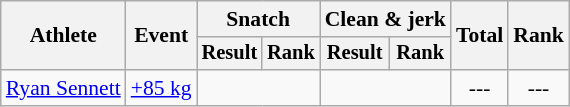<table class="wikitable" style="font-size:90%">
<tr>
<th rowspan="2">Athlete</th>
<th rowspan="2">Event</th>
<th colspan="2">Snatch</th>
<th colspan="2">Clean & jerk</th>
<th rowspan="2">Total</th>
<th rowspan="2">Rank</th>
</tr>
<tr style="font-size:95%">
<th>Result</th>
<th>Rank</th>
<th>Result</th>
<th>Rank</th>
</tr>
<tr align=center>
<td align=left><a href='#'>Ryan Sennett</a></td>
<td align=left><a href='#'>+85 kg</a></td>
<td colspan=2></td>
<td colspan=2></td>
<td><em>---</em></td>
<td><em>---</em></td>
</tr>
</table>
